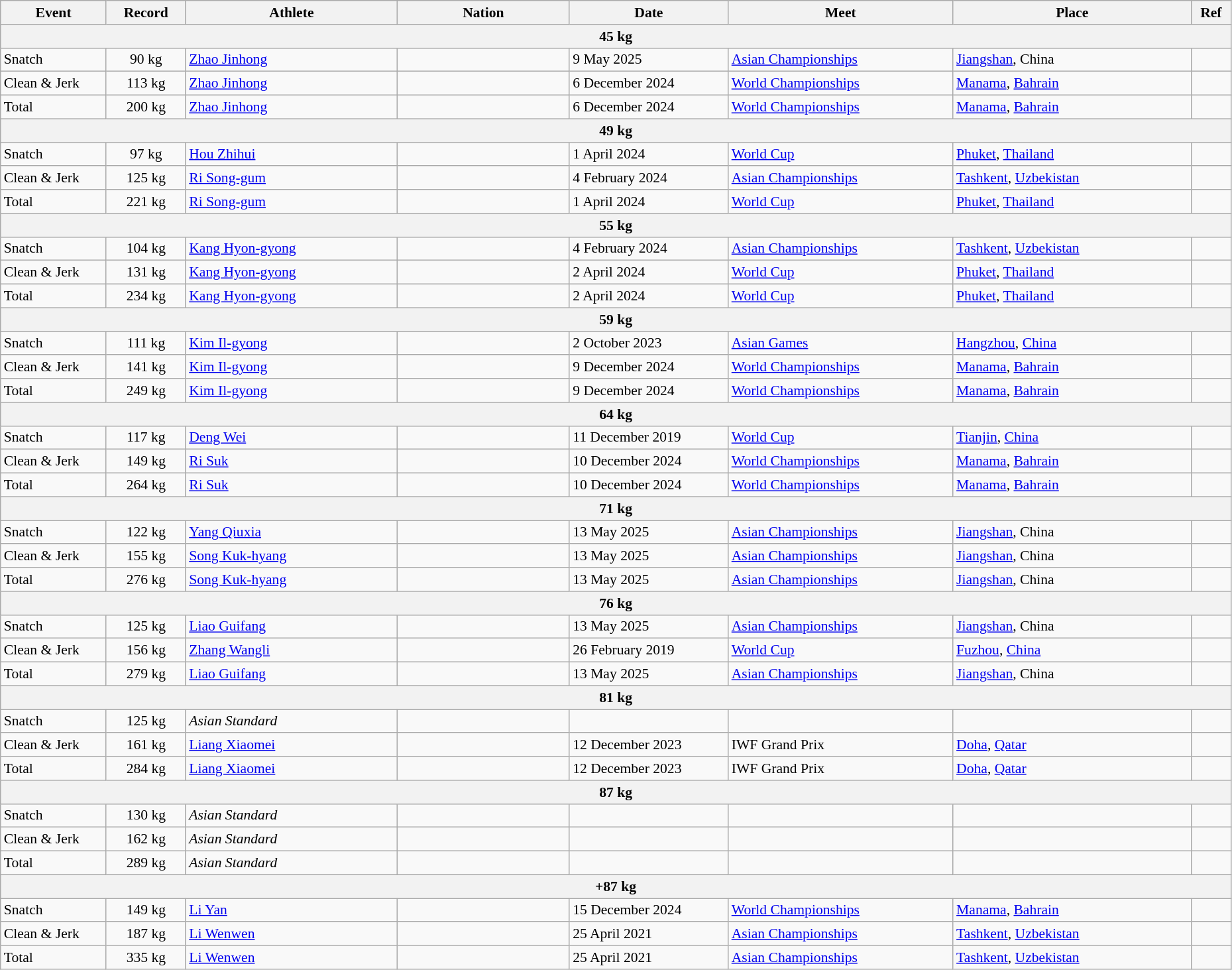<table class="wikitable" style="font-size:90%; width: 98%;">
<tr>
<th width=8%>Event</th>
<th width=6%>Record</th>
<th width=16%>Athlete</th>
<th width=13%>Nation</th>
<th width=12%>Date</th>
<th width=17%>Meet</th>
<th width=18%>Place</th>
<th width=3%>Ref</th>
</tr>
<tr bgcolor="#DDDDDD">
<th colspan=8>45 kg</th>
</tr>
<tr>
<td>Snatch</td>
<td align=center>90 kg</td>
<td><a href='#'>Zhao Jinhong</a></td>
<td></td>
<td>9 May 2025</td>
<td><a href='#'>Asian Championships</a></td>
<td> <a href='#'>Jiangshan</a>, China</td>
<td></td>
</tr>
<tr>
<td>Clean & Jerk</td>
<td align="center">113 kg</td>
<td><a href='#'>Zhao Jinhong</a></td>
<td></td>
<td>6 December 2024</td>
<td><a href='#'>World Championships</a></td>
<td> <a href='#'>Manama</a>, <a href='#'>Bahrain</a></td>
<td></td>
</tr>
<tr>
<td>Total</td>
<td align=center>200 kg</td>
<td><a href='#'>Zhao Jinhong</a></td>
<td></td>
<td>6 December 2024</td>
<td><a href='#'>World Championships</a></td>
<td> <a href='#'>Manama</a>, <a href='#'>Bahrain</a></td>
<td></td>
</tr>
<tr bgcolor="#DDDDDD">
<th colspan=8>49 kg</th>
</tr>
<tr>
<td>Snatch</td>
<td align=center>97 kg</td>
<td><a href='#'>Hou Zhihui</a></td>
<td></td>
<td>1 April 2024</td>
<td><a href='#'>World Cup</a></td>
<td> <a href='#'>Phuket</a>, <a href='#'>Thailand</a></td>
<td></td>
</tr>
<tr>
<td>Clean & Jerk</td>
<td align=center>125 kg</td>
<td><a href='#'>Ri Song-gum</a></td>
<td></td>
<td>4 February 2024</td>
<td><a href='#'>Asian Championships</a></td>
<td> <a href='#'>Tashkent</a>, <a href='#'>Uzbekistan</a></td>
<td></td>
</tr>
<tr>
<td>Total</td>
<td align=center>221 kg</td>
<td><a href='#'>Ri Song-gum</a></td>
<td></td>
<td>1 April 2024</td>
<td><a href='#'>World Cup</a></td>
<td> <a href='#'>Phuket</a>, <a href='#'>Thailand</a></td>
<td></td>
</tr>
<tr bgcolor="#DDDDDD">
<th colspan=8>55 kg</th>
</tr>
<tr>
<td>Snatch</td>
<td align=center>104 kg</td>
<td><a href='#'>Kang Hyon-gyong</a></td>
<td></td>
<td>4 February 2024</td>
<td><a href='#'>Asian Championships</a></td>
<td> <a href='#'>Tashkent</a>, <a href='#'>Uzbekistan</a></td>
<td></td>
</tr>
<tr>
<td>Clean & Jerk</td>
<td align=center>131 kg</td>
<td><a href='#'>Kang Hyon-gyong</a></td>
<td></td>
<td>2 April 2024</td>
<td><a href='#'>World Cup</a></td>
<td> <a href='#'>Phuket</a>, <a href='#'>Thailand</a></td>
<td></td>
</tr>
<tr>
<td>Total</td>
<td align="center">234 kg</td>
<td><a href='#'>Kang Hyon-gyong</a></td>
<td></td>
<td>2 April 2024</td>
<td><a href='#'>World Cup</a></td>
<td> <a href='#'>Phuket</a>, <a href='#'>Thailand</a></td>
<td></td>
</tr>
<tr bgcolor="#DDDDDD">
<th colspan=8>59 kg</th>
</tr>
<tr>
<td>Snatch</td>
<td align="center">111 kg</td>
<td><a href='#'>Kim Il-gyong</a></td>
<td></td>
<td>2 October 2023</td>
<td><a href='#'>Asian Games</a></td>
<td> <a href='#'>Hangzhou</a>, <a href='#'>China</a></td>
<td></td>
</tr>
<tr>
<td>Clean & Jerk</td>
<td align="center">141 kg</td>
<td><a href='#'>Kim Il-gyong</a></td>
<td></td>
<td>9 December 2024</td>
<td><a href='#'>World Championships</a></td>
<td> <a href='#'>Manama</a>, <a href='#'>Bahrain</a></td>
<td></td>
</tr>
<tr>
<td>Total</td>
<td align="center">249 kg</td>
<td><a href='#'>Kim Il-gyong</a></td>
<td></td>
<td>9 December 2024</td>
<td><a href='#'>World Championships</a></td>
<td> <a href='#'>Manama</a>, <a href='#'>Bahrain</a></td>
<td></td>
</tr>
<tr bgcolor="#DDDDDD">
<th colspan=8>64 kg</th>
</tr>
<tr>
<td>Snatch</td>
<td align="center">117 kg</td>
<td><a href='#'>Deng Wei</a></td>
<td></td>
<td>11 December 2019</td>
<td><a href='#'>World Cup</a></td>
<td> <a href='#'>Tianjin</a>, <a href='#'>China</a></td>
<td></td>
</tr>
<tr>
<td>Clean & Jerk</td>
<td align="center">149 kg</td>
<td><a href='#'>Ri Suk</a></td>
<td></td>
<td>10 December 2024</td>
<td><a href='#'>World Championships</a></td>
<td> <a href='#'>Manama</a>, <a href='#'>Bahrain</a></td>
<td></td>
</tr>
<tr>
<td>Total</td>
<td align="center">264 kg</td>
<td><a href='#'>Ri Suk</a></td>
<td></td>
<td>10 December 2024</td>
<td><a href='#'>World Championships</a></td>
<td> <a href='#'>Manama</a>, <a href='#'>Bahrain</a></td>
<td></td>
</tr>
<tr bgcolor="#DDDDDD">
<th colspan=8>71 kg</th>
</tr>
<tr>
<td>Snatch</td>
<td align="center">122 kg</td>
<td><a href='#'>Yang Qiuxia</a></td>
<td></td>
<td>13 May 2025</td>
<td><a href='#'>Asian Championships</a></td>
<td> <a href='#'>Jiangshan</a>, China</td>
<td></td>
</tr>
<tr>
<td>Clean & Jerk</td>
<td align=center>155 kg</td>
<td><a href='#'>Song Kuk-hyang</a></td>
<td></td>
<td>13 May 2025</td>
<td><a href='#'>Asian Championships</a></td>
<td> <a href='#'>Jiangshan</a>, China</td>
<td></td>
</tr>
<tr>
<td>Total</td>
<td align="center">276 kg</td>
<td><a href='#'>Song Kuk-hyang</a></td>
<td></td>
<td>13 May 2025</td>
<td><a href='#'>Asian Championships</a></td>
<td> <a href='#'>Jiangshan</a>, China</td>
<td></td>
</tr>
<tr bgcolor="#DDDDDD">
<th colspan=8>76 kg</th>
</tr>
<tr>
<td>Snatch</td>
<td align="center">125 kg</td>
<td><a href='#'>Liao Guifang</a></td>
<td></td>
<td>13 May 2025</td>
<td><a href='#'>Asian Championships</a></td>
<td> <a href='#'>Jiangshan</a>, China</td>
<td></td>
</tr>
<tr>
<td>Clean & Jerk</td>
<td align="center">156 kg</td>
<td><a href='#'>Zhang Wangli</a></td>
<td></td>
<td>26 February 2019</td>
<td><a href='#'>World Cup</a></td>
<td> <a href='#'>Fuzhou</a>, <a href='#'>China</a></td>
<td></td>
</tr>
<tr>
<td>Total</td>
<td align="center">279 kg</td>
<td><a href='#'>Liao Guifang</a></td>
<td></td>
<td>13 May 2025</td>
<td><a href='#'>Asian Championships</a></td>
<td> <a href='#'>Jiangshan</a>, China</td>
<td></td>
</tr>
<tr bgcolor="#DDDDDD">
<th colspan=8>81 kg</th>
</tr>
<tr>
<td>Snatch</td>
<td align="center">125 kg</td>
<td><em>Asian Standard</em></td>
<td></td>
<td></td>
<td></td>
<td></td>
<td></td>
</tr>
<tr>
<td>Clean & Jerk</td>
<td align="center">161 kg</td>
<td><a href='#'>Liang Xiaomei</a></td>
<td></td>
<td>12 December 2023</td>
<td>IWF Grand Prix</td>
<td> <a href='#'>Doha</a>, <a href='#'>Qatar</a></td>
<td></td>
</tr>
<tr>
<td>Total</td>
<td align="center">284 kg</td>
<td><a href='#'>Liang Xiaomei</a></td>
<td></td>
<td>12 December 2023</td>
<td>IWF Grand Prix</td>
<td> <a href='#'>Doha</a>, <a href='#'>Qatar</a></td>
<td></td>
</tr>
<tr bgcolor="#DDDDDD">
<th colspan=8>87 kg</th>
</tr>
<tr>
<td>Snatch</td>
<td align="center">130 kg</td>
<td><em>Asian Standard</em></td>
<td></td>
<td></td>
<td></td>
<td></td>
<td></td>
</tr>
<tr>
<td>Clean & Jerk</td>
<td align="center">162 kg</td>
<td><em>Asian Standard</em></td>
<td></td>
<td></td>
<td></td>
<td></td>
<td></td>
</tr>
<tr>
<td>Total</td>
<td align="center">289 kg</td>
<td><em>Asian Standard</em></td>
<td></td>
<td></td>
<td></td>
<td></td>
<td></td>
</tr>
<tr bgcolor="#DDDDDD">
<th colspan=8>+87 kg</th>
</tr>
<tr>
<td>Snatch</td>
<td align="center">149 kg</td>
<td><a href='#'>Li Yan</a></td>
<td></td>
<td>15 December 2024</td>
<td><a href='#'>World Championships</a></td>
<td> <a href='#'>Manama</a>, <a href='#'>Bahrain</a></td>
<td></td>
</tr>
<tr>
<td>Clean & Jerk</td>
<td align="center">187 kg</td>
<td><a href='#'>Li Wenwen</a></td>
<td></td>
<td>25 April 2021</td>
<td><a href='#'>Asian Championships</a></td>
<td> <a href='#'>Tashkent</a>, <a href='#'>Uzbekistan</a></td>
<td></td>
</tr>
<tr>
<td>Total</td>
<td align="center">335 kg</td>
<td><a href='#'>Li Wenwen</a></td>
<td></td>
<td>25 April 2021</td>
<td><a href='#'>Asian Championships</a></td>
<td> <a href='#'>Tashkent</a>, <a href='#'>Uzbekistan</a></td>
<td></td>
</tr>
</table>
